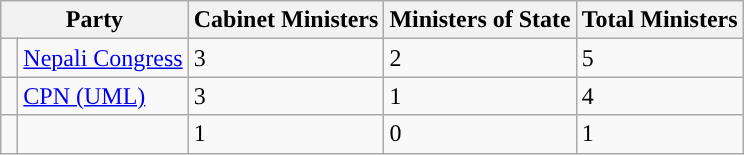<table class="wikitable">
<tr>
<th colspan="2">Party</th>
<th>Cabinet Ministers</th>
<th>Ministers of State</th>
<th>Total Ministers</th>
</tr>
<tr>
<td width="4px"></td>
<td><a href='#'>Nepali Congress</a></td>
<td>3</td>
<td>2</td>
<td>5</td>
</tr>
<tr>
<td width="4px"></td>
<td><a href='#'>CPN (UML)</a></td>
<td>3</td>
<td>1</td>
<td>4</td>
</tr>
<tr>
<td></td>
<td></td>
<td>1</td>
<td>0</td>
<td>1</td>
</tr>
</table>
